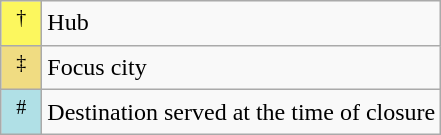<table class="wikitable">
<tr>
<td style="text-align: center; background:#FCF75E;" width=20px><sup>†</sup></td>
<td>Hub</td>
</tr>
<tr>
<td style="text-align: center; background:#F0DC82;" width=20px><sup>‡</sup></td>
<td>Focus city</td>
</tr>
<tr>
<td style="text-align: center; background:#B0E0E6;" width=20px><sup>#</sup></td>
<td>Destination served at the time of closure</td>
</tr>
</table>
